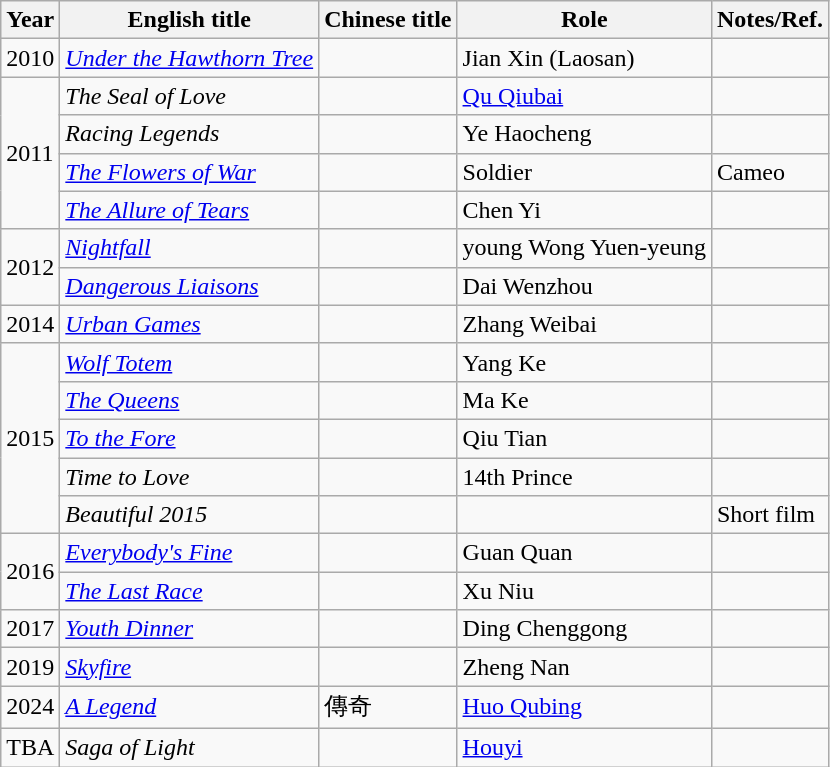<table class="wikitable">
<tr>
<th>Year</th>
<th>English title</th>
<th>Chinese title</th>
<th>Role</th>
<th>Notes/Ref.</th>
</tr>
<tr>
<td>2010</td>
<td><em><a href='#'>Under the Hawthorn Tree</a></em></td>
<td></td>
<td>Jian Xin (Laosan)</td>
<td></td>
</tr>
<tr>
<td rowspan=4>2011</td>
<td><em>The Seal of Love</em></td>
<td></td>
<td><a href='#'>Qu Qiubai</a></td>
<td></td>
</tr>
<tr>
<td><em>Racing Legends</em></td>
<td></td>
<td>Ye Haocheng</td>
<td></td>
</tr>
<tr>
<td><em><a href='#'>The Flowers of War</a></em></td>
<td></td>
<td>Soldier</td>
<td>Cameo</td>
</tr>
<tr>
<td><em><a href='#'>The Allure of Tears</a></em></td>
<td></td>
<td>Chen Yi</td>
<td></td>
</tr>
<tr>
<td rowspan=2>2012</td>
<td><em><a href='#'>Nightfall</a></em></td>
<td></td>
<td>young Wong Yuen-yeung</td>
<td></td>
</tr>
<tr>
<td><em><a href='#'>Dangerous Liaisons</a></em></td>
<td></td>
<td>Dai Wenzhou</td>
<td></td>
</tr>
<tr>
<td>2014</td>
<td><em><a href='#'>Urban Games</a></em></td>
<td></td>
<td>Zhang Weibai</td>
<td></td>
</tr>
<tr>
<td rowspan=5>2015</td>
<td><em><a href='#'>Wolf Totem</a></em></td>
<td></td>
<td>Yang Ke</td>
<td></td>
</tr>
<tr>
<td><em><a href='#'>The Queens</a></em></td>
<td></td>
<td>Ma Ke</td>
<td></td>
</tr>
<tr>
<td><em><a href='#'>To the Fore</a></em></td>
<td></td>
<td>Qiu Tian</td>
<td></td>
</tr>
<tr>
<td><em>Time to Love</em></td>
<td></td>
<td>14th Prince</td>
<td></td>
</tr>
<tr>
<td><em>Beautiful 2015</em></td>
<td></td>
<td></td>
<td>Short film</td>
</tr>
<tr>
<td rowspan=2>2016</td>
<td><em><a href='#'>Everybody's Fine</a></em></td>
<td></td>
<td>Guan Quan</td>
<td></td>
</tr>
<tr>
<td><em><a href='#'>The Last Race</a></em></td>
<td></td>
<td>Xu Niu</td>
<td></td>
</tr>
<tr>
<td>2017</td>
<td><em><a href='#'>Youth Dinner</a></em></td>
<td></td>
<td>Ding Chenggong</td>
<td></td>
</tr>
<tr>
<td>2019</td>
<td><em><a href='#'>Skyfire</a></em></td>
<td></td>
<td>Zheng Nan</td>
<td></td>
</tr>
<tr>
<td>2024</td>
<td><em><a href='#'>A Legend</a></em></td>
<td>傳奇</td>
<td><a href='#'>Huo Qubing</a></td>
<td></td>
</tr>
<tr>
<td>TBA</td>
<td><em>Saga of Light</em></td>
<td></td>
<td><a href='#'>Houyi</a></td>
<td></td>
</tr>
</table>
